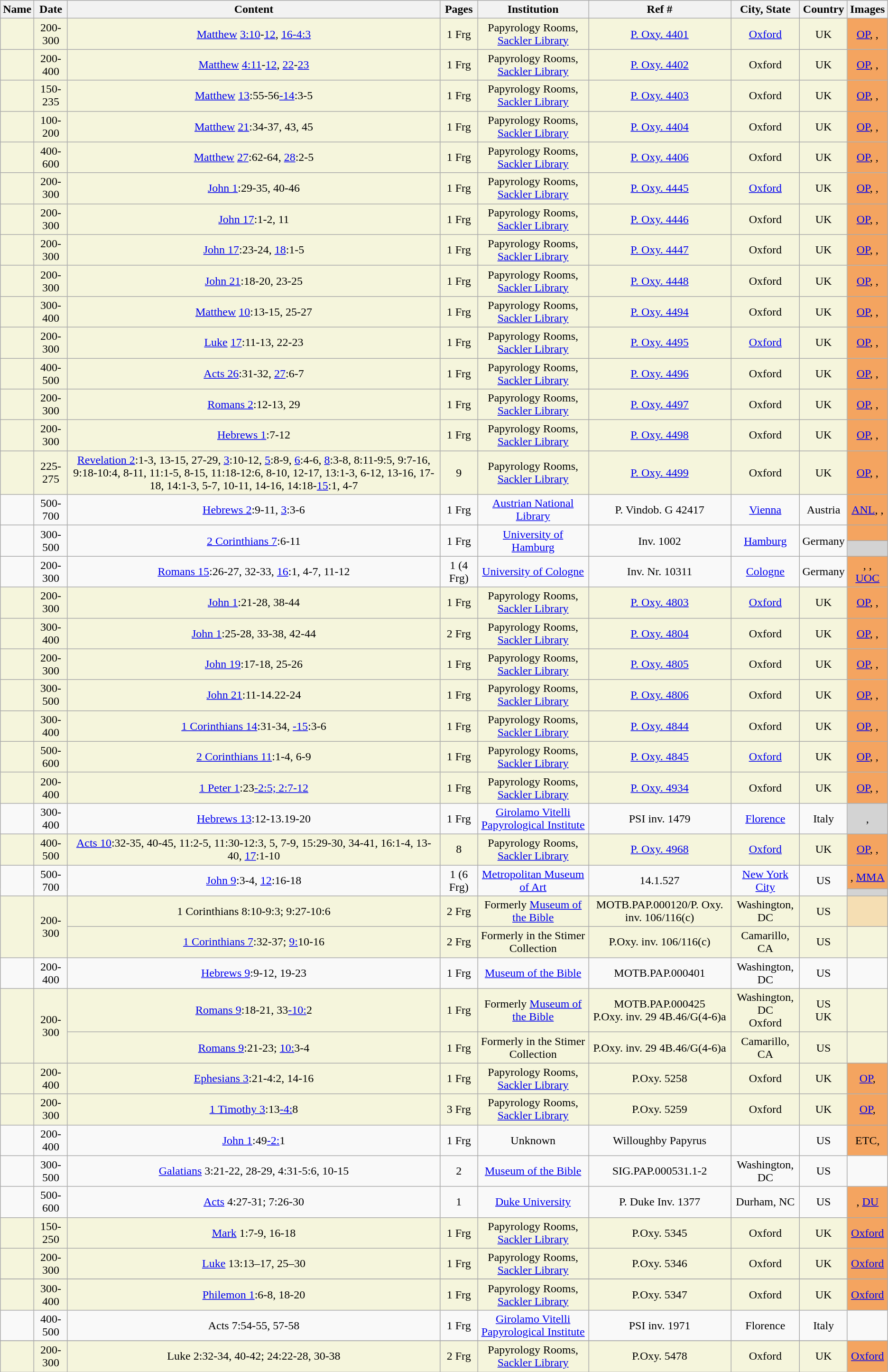<table class="wikitable sortable" style="text-align:center">
<tr>
<th>Name</th>
<th>Date</th>
<th>Content</th>
<th>Pages</th>
<th>Institution</th>
<th>Ref #</th>
<th>City, State</th>
<th>Country</th>
<th>Images</th>
</tr>
<tr style="background:beige">
<td></td>
<td>200-300</td>
<td><a href='#'>Matthew</a> <a href='#'>3:10</a>-<a href='#'>12</a>, <a href='#'>16</a><a href='#'>-4:3</a></td>
<td>1 Frg</td>
<td>Papyrology Rooms, <a href='#'>Sackler Library</a></td>
<td><a href='#'>P. Oxy. 4401</a></td>
<td><a href='#'>Oxford</a></td>
<td>UK</td>
<td bgcolor="sandybrown"><a href='#'>OP</a>, , </td>
</tr>
<tr style="background:beige">
<td></td>
<td>200-400</td>
<td><a href='#'>Matthew</a> <a href='#'>4:11</a>-<a href='#'>12</a>, <a href='#'>22</a>-<a href='#'>23</a></td>
<td>1 Frg</td>
<td>Papyrology Rooms, <a href='#'>Sackler Library</a></td>
<td><a href='#'>P. Oxy. 4402</a></td>
<td>Oxford</td>
<td>UK</td>
<td bgcolor="sandybrown"><a href='#'>OP</a>, , </td>
</tr>
<tr style="background:beige">
<td></td>
<td>150-235</td>
<td><a href='#'>Matthew</a> <a href='#'>13</a>:55-56<a href='#'>-14</a>:3-5</td>
<td>1 Frg</td>
<td>Papyrology Rooms, <a href='#'>Sackler Library</a></td>
<td><a href='#'>P. Oxy. 4403</a></td>
<td>Oxford</td>
<td>UK</td>
<td bgcolor="sandybrown"><a href='#'>OP</a>, , </td>
</tr>
<tr style="background:beige">
<td></td>
<td>100-200</td>
<td><a href='#'>Matthew</a> <a href='#'>21</a>:34-37, 43, 45</td>
<td>1 Frg</td>
<td>Papyrology Rooms, <a href='#'>Sackler Library</a></td>
<td><a href='#'>P. Oxy. 4404</a></td>
<td>Oxford</td>
<td>UK</td>
<td bgcolor="sandybrown"><a href='#'>OP</a>, , </td>
</tr>
<tr style="background:beige">
<td></td>
<td>400-600</td>
<td><a href='#'>Matthew</a> <a href='#'>27</a>:62-64, <a href='#'>28</a>:2-5</td>
<td>1 Frg</td>
<td>Papyrology Rooms, <a href='#'>Sackler Library</a></td>
<td><a href='#'>P. Oxy. 4406</a></td>
<td>Oxford</td>
<td>UK</td>
<td bgcolor="sandybrown"><a href='#'>OP</a>, , </td>
</tr>
<tr style="background:beige">
<td></td>
<td>200-300</td>
<td><a href='#'>John 1</a>:29-35, 40-46</td>
<td>1 Frg</td>
<td>Papyrology Rooms, <a href='#'>Sackler Library</a></td>
<td><a href='#'>P. Oxy. 4445</a></td>
<td><a href='#'>Oxford</a></td>
<td>UK</td>
<td bgcolor="sandybrown"><a href='#'>OP</a>, , </td>
</tr>
<tr style="background:beige">
<td></td>
<td>200-300</td>
<td><a href='#'>John 17</a>:1-2, 11</td>
<td>1 Frg</td>
<td>Papyrology Rooms, <a href='#'>Sackler Library</a></td>
<td><a href='#'>P. Oxy. 4446</a></td>
<td>Oxford</td>
<td>UK</td>
<td bgcolor="sandybrown"><a href='#'>OP</a>, , </td>
</tr>
<tr style="background:beige">
<td></td>
<td>200-300</td>
<td><a href='#'>John 17</a>:23-24, <a href='#'>18</a>:1-5</td>
<td>1 Frg</td>
<td>Papyrology Rooms, <a href='#'>Sackler Library</a></td>
<td><a href='#'>P. Oxy. 4447</a></td>
<td>Oxford</td>
<td>UK</td>
<td bgcolor="sandybrown"><a href='#'>OP</a>, , </td>
</tr>
<tr style="background:beige">
<td></td>
<td>200-300</td>
<td><a href='#'>John 21</a>:18-20, 23-25</td>
<td>1 Frg</td>
<td>Papyrology Rooms, <a href='#'>Sackler Library</a></td>
<td><a href='#'>P. Oxy. 4448</a></td>
<td>Oxford</td>
<td>UK</td>
<td bgcolor="sandybrown"><a href='#'>OP</a>, , </td>
</tr>
<tr style="background:beige">
<td></td>
<td>300-400</td>
<td><a href='#'>Matthew</a> <a href='#'>10</a>:13-15, 25-27</td>
<td>1 Frg</td>
<td>Papyrology Rooms, <a href='#'>Sackler Library</a></td>
<td><a href='#'>P. Oxy. 4494</a></td>
<td>Oxford</td>
<td>UK</td>
<td bgcolor="sandybrown"><a href='#'>OP</a>, , </td>
</tr>
<tr style="background:beige">
<td></td>
<td>200-300</td>
<td><a href='#'>Luke</a> <a href='#'>17</a>:11-13, 22-23</td>
<td>1 Frg</td>
<td>Papyrology Rooms, <a href='#'>Sackler Library</a></td>
<td><a href='#'>P. Oxy. 4495</a></td>
<td><a href='#'>Oxford</a></td>
<td>UK</td>
<td bgcolor="sandybrown"><a href='#'>OP</a>, , </td>
</tr>
<tr style="background:beige">
<td></td>
<td>400-500</td>
<td><a href='#'>Acts 26</a>:31-32, <a href='#'>27</a>:6-7</td>
<td>1 Frg</td>
<td>Papyrology Rooms, <a href='#'>Sackler Library</a></td>
<td><a href='#'>P. Oxy. 4496</a></td>
<td>Oxford</td>
<td>UK</td>
<td bgcolor="sandybrown"><a href='#'>OP</a>, , </td>
</tr>
<tr style="background:beige">
<td></td>
<td>200-300</td>
<td><a href='#'>Romans 2</a>:12-13, 29</td>
<td>1 Frg</td>
<td>Papyrology Rooms, <a href='#'>Sackler Library</a></td>
<td><a href='#'>P. Oxy. 4497</a></td>
<td>Oxford</td>
<td>UK</td>
<td bgcolor="sandybrown"><a href='#'>OP</a>, , </td>
</tr>
<tr style="background:beige">
<td></td>
<td>200-300</td>
<td><a href='#'>Hebrews 1</a>:7-12</td>
<td>1 Frg</td>
<td>Papyrology Rooms, <a href='#'>Sackler Library</a></td>
<td><a href='#'>P. Oxy. 4498</a></td>
<td>Oxford</td>
<td>UK</td>
<td bgcolor="sandybrown"><a href='#'>OP</a>, , </td>
</tr>
<tr style="background:beige">
<td></td>
<td>225-275</td>
<td><a href='#'>Revelation 2</a>:1-3, 13-15, 27-29, <a href='#'>3</a>:10-12, <a href='#'>5</a>:8-9, <a href='#'>6</a>:4-6, <a href='#'>8</a>:3-8, 8:11-9:5, 9:7-16, 9:18-10:4, 8-11, 11:1-5, 8-15, 11:18-12:6, 8-10, 12-17, 13:1-3, 6-12, 13-16, 17-18, 14:1-3, 5-7, 10-11, 14-16, 14:18-<a href='#'>15</a>:1, 4-7</td>
<td>9</td>
<td>Papyrology Rooms, <a href='#'>Sackler Library</a></td>
<td><a href='#'>P. Oxy. 4499</a></td>
<td>Oxford</td>
<td>UK</td>
<td bgcolor="sandybrown"><a href='#'>OP</a>, , </td>
</tr>
<tr>
<td></td>
<td>500-700</td>
<td><a href='#'>Hebrews 2</a>:9-11, <a href='#'>3</a>:3-6</td>
<td>1 Frg</td>
<td><a href='#'>Austrian National Library</a></td>
<td>P. Vindob. G 42417</td>
<td><a href='#'>Vienna</a></td>
<td>Austria</td>
<td bgcolor="sandybrown"><a href='#'>ANL</a>, , </td>
</tr>
<tr>
<td rowspan=2></td>
<td rowspan=2>300-500</td>
<td rowspan=2><a href='#'>2 Corinthians 7</a>:6-11</td>
<td rowspan=2>1 Frg</td>
<td rowspan=2><a href='#'>University of Hamburg</a></td>
<td rowspan=2>Inv. 1002</td>
<td rowspan=2><a href='#'>Hamburg</a></td>
<td rowspan=2>Germany</td>
<td bgcolor="sandybrown"></td>
</tr>
<tr>
<td bgcolor="lightgray"></td>
</tr>
<tr>
<td></td>
<td>200-300</td>
<td><a href='#'>Romans 15</a>:26-27, 32-33, <a href='#'>16</a>:1, 4-7, 11-12</td>
<td>1 (4 Frg)</td>
<td><a href='#'>University of Cologne</a></td>
<td>Inv. Nr. 10311</td>
<td><a href='#'>Cologne</a></td>
<td>Germany</td>
<td bgcolor="sandybrown">, , <a href='#'>UOC</a></td>
</tr>
<tr style="background:beige">
<td></td>
<td>200-300</td>
<td><a href='#'>John 1</a>:21-28, 38-44</td>
<td>1 Frg</td>
<td>Papyrology Rooms, <a href='#'>Sackler Library</a></td>
<td><a href='#'>P. Oxy. 4803</a></td>
<td><a href='#'>Oxford</a></td>
<td>UK</td>
<td bgcolor="sandybrown"><a href='#'>OP</a>, , </td>
</tr>
<tr style="background:beige">
<td></td>
<td>300-400</td>
<td><a href='#'>John 1</a>:25-28, 33-38, 42-44</td>
<td>2 Frg</td>
<td>Papyrology Rooms, <a href='#'>Sackler Library</a></td>
<td><a href='#'>P. Oxy. 4804</a></td>
<td>Oxford</td>
<td>UK</td>
<td bgcolor="sandybrown"><a href='#'>OP</a>, , </td>
</tr>
<tr style="background:beige">
<td></td>
<td>200-300</td>
<td><a href='#'>John 19</a>:17-18, 25-26</td>
<td>1 Frg</td>
<td>Papyrology Rooms, <a href='#'>Sackler Library</a></td>
<td><a href='#'>P. Oxy. 4805</a></td>
<td>Oxford</td>
<td>UK</td>
<td bgcolor="sandybrown"><a href='#'>OP</a>, , </td>
</tr>
<tr style="background:beige">
<td></td>
<td>300-500</td>
<td><a href='#'>John 21</a>:11-14.22-24</td>
<td>1 Frg</td>
<td>Papyrology Rooms, <a href='#'>Sackler Library</a></td>
<td><a href='#'>P. Oxy. 4806</a></td>
<td>Oxford</td>
<td>UK</td>
<td bgcolor="sandybrown"><a href='#'>OP</a>, , </td>
</tr>
<tr style="background:beige">
<td></td>
<td>300-400</td>
<td><a href='#'>1 Corinthians 14</a>:31-34, <a href='#'>-15</a>:3-6</td>
<td>1 Frg</td>
<td>Papyrology Rooms, <a href='#'>Sackler Library</a></td>
<td><a href='#'>P. Oxy. 4844</a></td>
<td>Oxford</td>
<td>UK</td>
<td bgcolor="sandybrown"><a href='#'>OP</a>, , </td>
</tr>
<tr style="background:beige">
<td></td>
<td>500-600</td>
<td><a href='#'>2 Corinthians 11</a>:1-4, 6-9</td>
<td>1 Frg</td>
<td>Papyrology Rooms, <a href='#'>Sackler Library</a></td>
<td><a href='#'>P. Oxy. 4845</a></td>
<td><a href='#'>Oxford</a></td>
<td>UK</td>
<td bgcolor="sandybrown"><a href='#'>OP</a>, , </td>
</tr>
<tr style="background:beige">
<td></td>
<td>200-400</td>
<td><a href='#'>1 Peter 1</a>:23<a href='#'>-2:5; 2:7-12</a></td>
<td>1 Frg</td>
<td>Papyrology Rooms, <a href='#'>Sackler Library</a></td>
<td><a href='#'>P. Oxy. 4934</a></td>
<td>Oxford</td>
<td>UK</td>
<td bgcolor="sandybrown"><a href='#'>OP</a>, , </td>
</tr>
<tr>
<td></td>
<td>300-400</td>
<td><a href='#'>Hebrews 13</a>:12-13.19-20</td>
<td>1 Frg</td>
<td><a href='#'>Girolamo Vitelli Papyrological Institute</a></td>
<td>PSI inv. 1479</td>
<td><a href='#'>Florence</a></td>
<td>Italy</td>
<td bgcolor="lightgray">, </td>
</tr>
<tr style="background:beige">
<td></td>
<td>400-500</td>
<td><a href='#'>Acts 10</a>:32-35, 40-45, 11:2-5, 11:30-12:3, 5, 7-9, 15:29-30, 34-41, 16:1-4, 13-40, <a href='#'>17</a>:1-10</td>
<td>8</td>
<td>Papyrology Rooms, <a href='#'>Sackler Library</a></td>
<td><a href='#'>P. Oxy. 4968</a></td>
<td><a href='#'>Oxford</a></td>
<td>UK</td>
<td bgcolor="sandybrown"><a href='#'>OP</a>, , </td>
</tr>
<tr>
<td rowspan=2></td>
<td rowspan=2>500-700</td>
<td rowspan=2><a href='#'>John 9</a>:3-4, <a href='#'>12</a>:16-18</td>
<td rowspan=2>1 (6 Frg)</td>
<td rowspan=2><a href='#'>Metropolitan Museum of Art</a></td>
<td rowspan=2>14.1.527</td>
<td rowspan=2><a href='#'>New York City</a></td>
<td rowspan=2>US</td>
<td bgcolor="sandybrown">, <a href='#'>MMA</a></td>
</tr>
<tr>
<td bgcolor="lightgray"></td>
</tr>
<tr style="background:beige">
<td rowspan=2></td>
<td rowspan=2>200-300</td>
<td>1 Corinthians 8:10-9:3; 9:27-10:6</td>
<td>2 Frg</td>
<td>Formerly <a href='#'>Museum of the Bible</a></td>
<td>MOTB.PAP.000120/P. Oxy. inv. 106/116(c)</td>
<td>Washington, DC</td>
<td>US</td>
<td bgcolor="wheat"></td>
</tr>
<tr style="background:beige">
<td><a href='#'>1 Corinthians 7</a>:32-37; <a href='#'>9:</a>10-16</td>
<td>2 Frg</td>
<td>Formerly in the Stimer Collection</td>
<td>P.Oxy. inv. 106/116(c)</td>
<td>Camarillo, CA</td>
<td>US</td>
<td></td>
</tr>
<tr>
<td></td>
<td>200-400</td>
<td><a href='#'>Hebrews 9</a>:9-12, 19-23</td>
<td>1 Frg</td>
<td><a href='#'>Museum of the Bible</a></td>
<td>MOTB.PAP.000401</td>
<td>Washington, DC</td>
<td>US</td>
<td></td>
</tr>
<tr style="background:beige">
<td rowspan=2></td>
<td rowspan=2>200-300</td>
<td><a href='#'>Romans 9</a>:18-21, 33<a href='#'>-10:</a>2</td>
<td>1 Frg</td>
<td>Formerly <a href='#'>Museum of the Bible</a></td>
<td>MOTB.PAP.000425<br>P.Oxy. inv. 29 4B.46/G(4-6)a</td>
<td>Washington, DC<br>Oxford</td>
<td>US<br>UK</td>
<td></td>
</tr>
<tr style="background:beige">
<td><a href='#'>Romans 9</a>:21-23; <a href='#'>10:</a>3-4</td>
<td>1 Frg</td>
<td>Formerly in the Stimer Collection</td>
<td>P.Oxy. inv. 29 4B.46/G(4-6)a</td>
<td>Camarillo, CA</td>
<td>US</td>
<td></td>
</tr>
<tr style="background:beige">
<td></td>
<td>200-400</td>
<td><a href='#'>Ephesians 3</a>:21-4:2, 14-16</td>
<td>1 Frg</td>
<td>Papyrology Rooms, <a href='#'>Sackler Library</a></td>
<td>P.Oxy. 5258</td>
<td>Oxford</td>
<td>UK</td>
<td bgcolor="sandybrown"><a href='#'>OP</a>, </td>
</tr>
<tr style="background:beige">
<td></td>
<td>200-300</td>
<td><a href='#'>1 Timothy 3</a>:13<a href='#'>-4:</a>8</td>
<td>3 Frg</td>
<td>Papyrology Rooms, <a href='#'>Sackler Library</a></td>
<td>P.Oxy. 5259</td>
<td>Oxford</td>
<td>UK</td>
<td bgcolor="sandybrown"><a href='#'>OP</a>, </td>
</tr>
<tr>
<td></td>
<td>200-400</td>
<td><a href='#'>John 1</a>:49<a href='#'>-2:</a>1</td>
<td>1 Frg</td>
<td>Unknown</td>
<td>Willoughby Papyrus</td>
<td></td>
<td>US</td>
<td bgcolor="sandybrown">ETC, </td>
</tr>
<tr>
<td></td>
<td>300-500</td>
<td><a href='#'>Galatians</a> 3:21-22, 28-29, 4:31-5:6, 10-15</td>
<td>2</td>
<td><a href='#'>Museum of the Bible</a></td>
<td>SIG.PAP.000531.1-2</td>
<td>Washington, DC</td>
<td>US</td>
<td></td>
</tr>
<tr>
<td></td>
<td>500-600</td>
<td><a href='#'>Acts</a> 4:27-31; 7:26-30</td>
<td>1</td>
<td><a href='#'>Duke University</a></td>
<td>P. Duke Inv. 1377</td>
<td>Durham, NC</td>
<td>US</td>
<td bgcolor="sandybrown">, <a href='#'>DU</a></td>
</tr>
<tr style="background:beige">
<td></td>
<td>150-250</td>
<td><a href='#'>Mark</a> 1:7-9, 16-18</td>
<td>1 Frg</td>
<td>Papyrology Rooms, <a href='#'>Sackler Library</a></td>
<td>P.Oxy. 5345</td>
<td>Oxford</td>
<td>UK</td>
<td bgcolor="sandybrown"><a href='#'>Oxford</a></td>
</tr>
<tr style="background:beige">
<td></td>
<td>200-300</td>
<td><a href='#'>Luke</a> 13:13–17, 25–30</td>
<td>1 Frg</td>
<td>Papyrology Rooms, <a href='#'>Sackler Library</a></td>
<td>P.Oxy. 5346</td>
<td>Oxford</td>
<td>UK</td>
<td bgcolor="sandybrown"><a href='#'>Oxford</a></td>
</tr>
<tr>
</tr>
<tr style="background:beige">
<td></td>
<td>300-400</td>
<td><a href='#'>Philemon 1</a>:6-8, 18-20</td>
<td>1 Frg</td>
<td>Papyrology Rooms, <a href='#'>Sackler Library</a></td>
<td>P.Oxy. 5347</td>
<td>Oxford</td>
<td>UK</td>
<td bgcolor="sandybrown"><a href='#'>Oxford</a></td>
</tr>
<tr>
<td></td>
<td>400-500</td>
<td>Acts 7:54-55, 57-58</td>
<td>1 Frg</td>
<td><a href='#'>Girolamo Vitelli Papyrological Institute</a></td>
<td>PSI inv. 1971</td>
<td>Florence</td>
<td>Italy</td>
<td></td>
</tr>
<tr>
</tr>
<tr style="background:beige">
<td></td>
<td>200-300</td>
<td>Luke 2:32-34, 40-42; 24:22-28, 30-38</td>
<td>2 Frg</td>
<td>Papyrology Rooms, <a href='#'>Sackler Library</a></td>
<td>P.Oxy. 5478</td>
<td>Oxford</td>
<td>UK</td>
<td bgcolor="sandybrown"><a href='#'>Oxford</a></td>
</tr>
</table>
